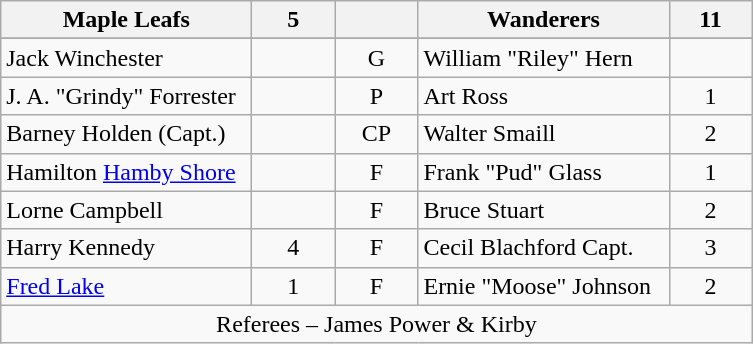<table class="wikitable" style="text-align:center;">
<tr>
<th style="width:10em">Maple Leafs</th>
<th style="width:3em">5</th>
<th style="width:3em"></th>
<th style="width:10em">Wanderers</th>
<th style="width:3em">11</th>
</tr>
<tr>
</tr>
<tr>
<td align="left">Jack Winchester</td>
<td></td>
<td>G</td>
<td align="left">William "Riley" Hern</td>
<td></td>
</tr>
<tr>
<td align="left">J. A.  "Grindy" Forrester</td>
<td></td>
<td>P</td>
<td align="left">Art Ross</td>
<td>1</td>
</tr>
<tr>
<td align="left">Barney Holden (Capt.)</td>
<td></td>
<td>CP</td>
<td align="left">Walter Smaill</td>
<td>2</td>
</tr>
<tr>
<td align="left">Hamilton <a href='#'>Hamby Shore</a></td>
<td></td>
<td>F</td>
<td align="left">Frank "Pud" Glass</td>
<td>1</td>
</tr>
<tr>
<td align="left">Lorne Campbell</td>
<td></td>
<td>F</td>
<td align="left">Bruce Stuart</td>
<td>2</td>
</tr>
<tr>
<td align="left">Harry Kennedy</td>
<td>4</td>
<td>F</td>
<td align="left">Cecil Blachford Capt.</td>
<td>3</td>
</tr>
<tr>
<td align="left"><a href='#'>Fred Lake</a></td>
<td>1</td>
<td>F</td>
<td align="left">Ernie "Moose" Johnson</td>
<td>2</td>
</tr>
<tr>
<td colspan="5">Referees – James Power & Kirby</td>
</tr>
</table>
